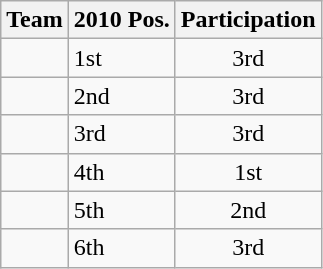<table class="wikitable">
<tr>
<th>Team</th>
<th>2010 Pos.</th>
<th>Participation</th>
</tr>
<tr>
<td></td>
<td>1st</td>
<td align=center>3rd</td>
</tr>
<tr>
<td></td>
<td>2nd</td>
<td align=center>3rd</td>
</tr>
<tr>
<td></td>
<td>3rd</td>
<td align=center>3rd</td>
</tr>
<tr>
<td></td>
<td>4th</td>
<td align=center>1st</td>
</tr>
<tr>
<td></td>
<td>5th</td>
<td align=center>2nd</td>
</tr>
<tr>
<td></td>
<td>6th</td>
<td align=center>3rd</td>
</tr>
</table>
